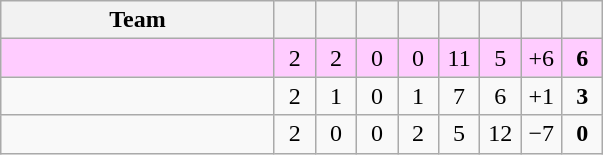<table class="wikitable" style="text-align: center;">
<tr>
<th width="175">Team</th>
<th width="20"></th>
<th width="20"></th>
<th width="20"></th>
<th width="20"></th>
<th width="20"></th>
<th width="20"></th>
<th width="20"></th>
<th width="20"></th>
</tr>
<tr bgcolor="#ffccff">
<td align=left></td>
<td>2</td>
<td>2</td>
<td>0</td>
<td>0</td>
<td>11</td>
<td>5</td>
<td>+6</td>
<td><strong>6</strong></td>
</tr>
<tr>
<td align=left></td>
<td>2</td>
<td>1</td>
<td>0</td>
<td>1</td>
<td>7</td>
<td>6</td>
<td>+1</td>
<td><strong>3</strong></td>
</tr>
<tr>
<td align=left></td>
<td>2</td>
<td>0</td>
<td>0</td>
<td>2</td>
<td>5</td>
<td>12</td>
<td>−7</td>
<td><strong>0</strong></td>
</tr>
</table>
